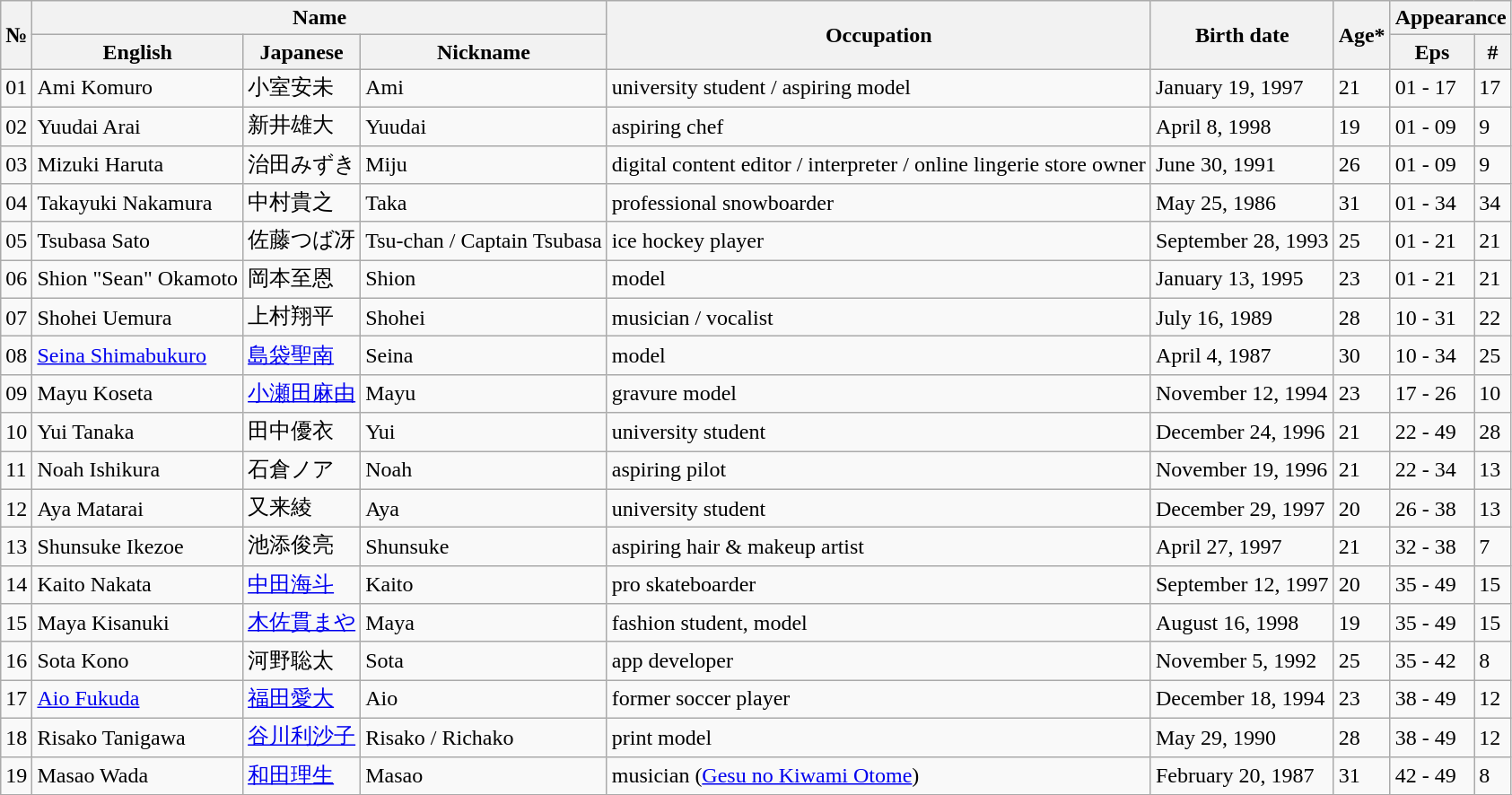<table class="wikitable sortable">
<tr>
<th rowspan="2">№</th>
<th colspan="3">Name</th>
<th rowspan="2">Occupation</th>
<th rowspan="2">Birth date</th>
<th rowspan="2">Age*</th>
<th colspan="2">Appearance</th>
</tr>
<tr>
<th>English</th>
<th>Japanese</th>
<th>Nickname</th>
<th>Eps</th>
<th>#</th>
</tr>
<tr>
<td>01</td>
<td>Ami Komuro</td>
<td>小室安未</td>
<td>Ami</td>
<td>university student / aspiring model</td>
<td>January 19, 1997</td>
<td>21</td>
<td>01 - 17</td>
<td>17</td>
</tr>
<tr>
<td>02</td>
<td>Yuudai Arai</td>
<td>新井雄大</td>
<td>Yuudai</td>
<td>aspiring chef</td>
<td>April 8, 1998</td>
<td>19</td>
<td>01 - 09</td>
<td>9</td>
</tr>
<tr>
<td>03</td>
<td>Mizuki Haruta</td>
<td>治田みずき</td>
<td>Miju</td>
<td>digital content editor / interpreter / online lingerie store owner</td>
<td>June 30, 1991</td>
<td>26</td>
<td>01 - 09</td>
<td>9</td>
</tr>
<tr>
<td>04</td>
<td>Takayuki Nakamura</td>
<td>中村貴之</td>
<td>Taka</td>
<td>professional snowboarder</td>
<td>May 25, 1986</td>
<td>31</td>
<td>01 - 34</td>
<td>34</td>
</tr>
<tr>
<td>05</td>
<td>Tsubasa Sato</td>
<td>佐藤つば冴</td>
<td>Tsu-chan / Captain Tsubasa</td>
<td>ice hockey player</td>
<td>September 28, 1993</td>
<td>25</td>
<td>01 - 21</td>
<td>21</td>
</tr>
<tr>
<td>06</td>
<td>Shion "Sean" Okamoto</td>
<td>岡本至恩</td>
<td>Shion</td>
<td>model</td>
<td>January 13, 1995</td>
<td>23</td>
<td>01 - 21</td>
<td>21</td>
</tr>
<tr>
<td>07</td>
<td>Shohei Uemura</td>
<td>上村翔平</td>
<td>Shohei</td>
<td>musician / vocalist</td>
<td>July 16, 1989</td>
<td>28</td>
<td>10 - 31</td>
<td>22</td>
</tr>
<tr>
<td>08</td>
<td><a href='#'>Seina Shimabukuro</a></td>
<td><a href='#'>島袋聖南</a></td>
<td>Seina</td>
<td>model</td>
<td>April 4, 1987</td>
<td>30</td>
<td>10 - 34</td>
<td>25</td>
</tr>
<tr>
<td>09</td>
<td>Mayu Koseta</td>
<td><a href='#'>小瀬田麻由</a></td>
<td>Mayu</td>
<td>gravure model</td>
<td>November 12, 1994</td>
<td>23</td>
<td>17 - 26</td>
<td>10</td>
</tr>
<tr>
<td>10</td>
<td>Yui Tanaka</td>
<td>田中優衣</td>
<td>Yui</td>
<td>university student</td>
<td>December 24, 1996</td>
<td>21</td>
<td>22 - 49</td>
<td>28</td>
</tr>
<tr>
<td>11</td>
<td>Noah Ishikura</td>
<td>石倉ノア</td>
<td>Noah</td>
<td>aspiring pilot</td>
<td>November 19, 1996</td>
<td>21</td>
<td>22 - 34</td>
<td>13</td>
</tr>
<tr>
<td>12</td>
<td>Aya Matarai</td>
<td>又来綾</td>
<td>Aya</td>
<td>university student</td>
<td>December 29, 1997</td>
<td>20</td>
<td>26 - 38</td>
<td>13</td>
</tr>
<tr>
<td>13</td>
<td>Shunsuke Ikezoe</td>
<td>池添俊亮</td>
<td>Shunsuke</td>
<td>aspiring hair & makeup artist</td>
<td>April 27, 1997</td>
<td>21</td>
<td>32 - 38</td>
<td>7</td>
</tr>
<tr>
<td>14</td>
<td>Kaito Nakata</td>
<td><a href='#'>中田海斗</a></td>
<td>Kaito</td>
<td>pro skateboarder</td>
<td>September 12, 1997</td>
<td>20</td>
<td>35 - 49</td>
<td>15</td>
</tr>
<tr>
<td>15</td>
<td>Maya Kisanuki</td>
<td><a href='#'>木佐貫まや</a></td>
<td>Maya</td>
<td>fashion student, model</td>
<td>August 16, 1998</td>
<td>19</td>
<td>35 - 49</td>
<td>15</td>
</tr>
<tr>
<td>16</td>
<td>Sota Kono</td>
<td>河野聡太</td>
<td>Sota</td>
<td>app developer</td>
<td>November 5, 1992</td>
<td>25</td>
<td>35 - 42</td>
<td>8</td>
</tr>
<tr>
<td>17</td>
<td><a href='#'>Aio Fukuda</a></td>
<td><a href='#'>福田愛大</a></td>
<td>Aio</td>
<td>former soccer player</td>
<td>December 18, 1994</td>
<td>23</td>
<td>38 - 49</td>
<td>12</td>
</tr>
<tr>
<td>18</td>
<td>Risako Tanigawa</td>
<td><a href='#'>谷川利沙子</a></td>
<td>Risako / Richako</td>
<td>print model</td>
<td>May 29, 1990</td>
<td>28</td>
<td>38 - 49</td>
<td>12</td>
</tr>
<tr>
<td>19</td>
<td>Masao Wada</td>
<td><a href='#'>和田理生</a></td>
<td>Masao</td>
<td>musician (<a href='#'>Gesu no Kiwami Otome</a>)</td>
<td>February 20, 1987</td>
<td>31</td>
<td>42 - 49</td>
<td>8</td>
</tr>
<tr>
</tr>
</table>
